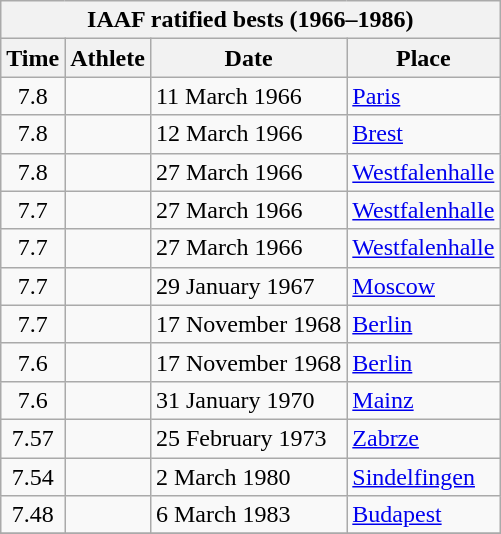<table class="wikitable">
<tr>
<th colspan=5>IAAF ratified bests (1966–1986)</th>
</tr>
<tr>
<th scope=col>Time</th>
<th scope=col>Athlete</th>
<th scope=col>Date</th>
<th scope=col>Place</th>
</tr>
<tr>
<td align=center>7.8</td>
<td></td>
<td>11 March 1966</td>
<td><a href='#'>Paris</a></td>
</tr>
<tr>
<td align=center>7.8</td>
<td></td>
<td>12 March 1966</td>
<td><a href='#'>Brest</a></td>
</tr>
<tr>
<td align=center>7.8</td>
<td></td>
<td>27 March 1966</td>
<td><a href='#'>Westfalenhalle</a></td>
</tr>
<tr>
<td align=center>7.7</td>
<td></td>
<td>27 March 1966</td>
<td><a href='#'>Westfalenhalle</a></td>
</tr>
<tr>
<td align=center>7.7 </td>
<td></td>
<td>27 March 1966</td>
<td><a href='#'>Westfalenhalle</a></td>
</tr>
<tr>
<td align=center>7.7</td>
<td></td>
<td>29 January 1967</td>
<td><a href='#'>Moscow</a></td>
</tr>
<tr>
<td align=center>7.7</td>
<td></td>
<td>17 November 1968</td>
<td><a href='#'>Berlin</a></td>
</tr>
<tr>
<td align=center>7.6</td>
<td></td>
<td>17 November 1968</td>
<td><a href='#'>Berlin</a></td>
</tr>
<tr>
<td align=center>7.6</td>
<td></td>
<td>31 January 1970</td>
<td><a href='#'>Mainz</a></td>
</tr>
<tr>
<td align=center>7.57</td>
<td></td>
<td>25 February 1973</td>
<td><a href='#'>Zabrze</a></td>
</tr>
<tr>
<td align=center>7.54</td>
<td></td>
<td>2 March 1980</td>
<td><a href='#'>Sindelfingen</a></td>
</tr>
<tr>
<td align=center>7.48</td>
<td></td>
<td>6 March 1983</td>
<td><a href='#'>Budapest</a></td>
</tr>
<tr>
</tr>
</table>
